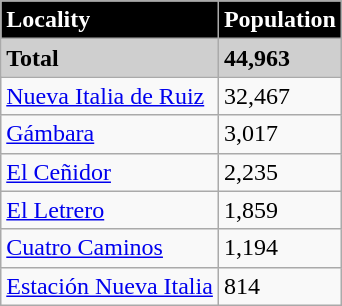<table class="wikitable">
<tr style="background:#000000; color:#FFFFFF;">
<td><strong>Locality</strong></td>
<td><strong>Population</strong></td>
</tr>
<tr style="background:#CFCFCF;">
<td><strong>Total</strong></td>
<td><strong>44,963</strong></td>
</tr>
<tr>
<td><a href='#'>Nueva Italia de Ruiz</a></td>
<td>32,467</td>
</tr>
<tr>
<td><a href='#'>Gámbara</a></td>
<td>3,017</td>
</tr>
<tr>
<td><a href='#'>El Ceñidor</a></td>
<td>2,235</td>
</tr>
<tr>
<td><a href='#'>El Letrero</a></td>
<td>1,859</td>
</tr>
<tr>
<td><a href='#'>Cuatro Caminos</a></td>
<td>1,194</td>
</tr>
<tr>
<td><a href='#'>Estación Nueva Italia</a></td>
<td>814</td>
</tr>
</table>
